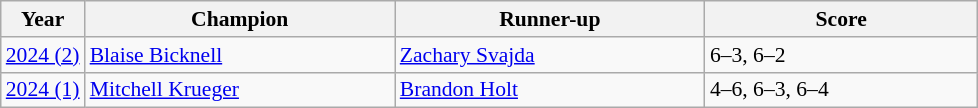<table class="wikitable" style="font-size:90%">
<tr>
<th>Year</th>
<th width="200">Champion</th>
<th width="200">Runner-up</th>
<th width="175">Score</th>
</tr>
<tr>
<td><a href='#'>2024 (2)</a></td>
<td> <a href='#'>Blaise Bicknell</a></td>
<td> <a href='#'>Zachary Svajda</a></td>
<td>6–3, 6–2</td>
</tr>
<tr>
<td><a href='#'>2024 (1)</a></td>
<td> <a href='#'>Mitchell Krueger</a></td>
<td> <a href='#'>Brandon Holt</a></td>
<td>4–6, 6–3, 6–4</td>
</tr>
</table>
